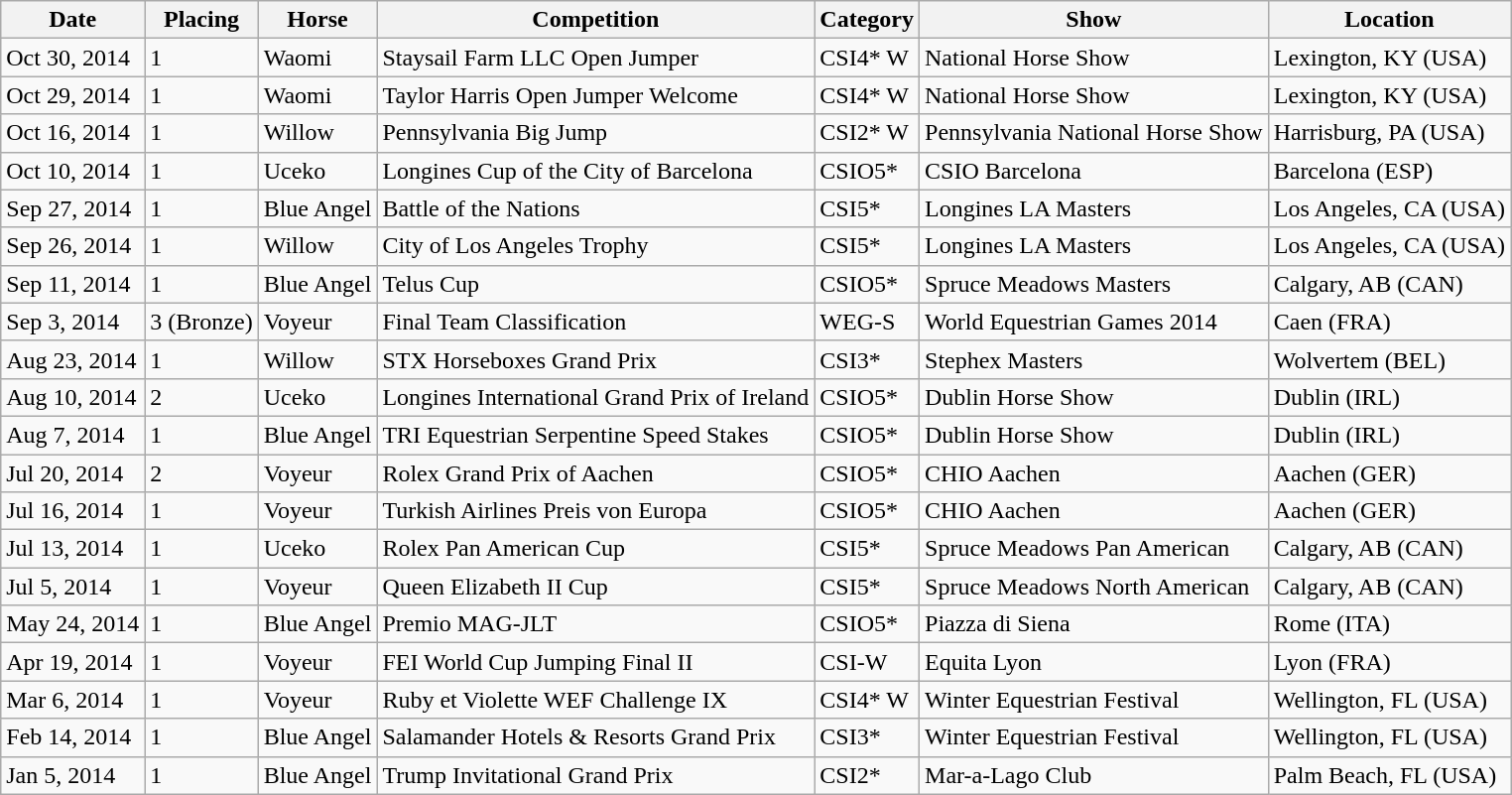<table class="wikitable">
<tr>
<th>Date</th>
<th>Placing</th>
<th>Horse</th>
<th>Competition</th>
<th>Category</th>
<th>Show</th>
<th>Location</th>
</tr>
<tr>
<td>Oct 30, 2014</td>
<td>1</td>
<td>Waomi</td>
<td>Staysail Farm LLC Open Jumper</td>
<td>CSI4* W</td>
<td>National Horse Show</td>
<td>Lexington, KY (USA) </td>
</tr>
<tr>
<td>Oct 29, 2014</td>
<td>1</td>
<td>Waomi</td>
<td>Taylor Harris Open Jumper Welcome</td>
<td>CSI4* W</td>
<td>National Horse Show</td>
<td>Lexington, KY (USA) </td>
</tr>
<tr>
<td>Oct 16, 2014</td>
<td>1</td>
<td>Willow</td>
<td>Pennsylvania Big Jump</td>
<td>CSI2* W</td>
<td>Pennsylvania National Horse Show</td>
<td>Harrisburg, PA (USA) </td>
</tr>
<tr>
<td>Oct 10, 2014</td>
<td>1</td>
<td>Uceko</td>
<td>Longines Cup of the City of Barcelona</td>
<td>CSIO5*</td>
<td>CSIO Barcelona</td>
<td>Barcelona (ESP) </td>
</tr>
<tr>
<td>Sep 27, 2014</td>
<td>1</td>
<td>Blue Angel</td>
<td>Battle of the Nations</td>
<td>CSI5*</td>
<td>Longines LA Masters</td>
<td>Los Angeles, CA (USA) </td>
</tr>
<tr>
<td>Sep 26, 2014</td>
<td>1</td>
<td>Willow</td>
<td>City of Los Angeles Trophy</td>
<td>CSI5*</td>
<td>Longines LA Masters</td>
<td>Los Angeles, CA (USA) </td>
</tr>
<tr>
<td>Sep 11, 2014</td>
<td>1</td>
<td>Blue Angel</td>
<td>Telus Cup</td>
<td>CSIO5*</td>
<td>Spruce Meadows Masters</td>
<td>Calgary, AB (CAN) </td>
</tr>
<tr>
<td>Sep 3, 2014</td>
<td>3 (Bronze)</td>
<td>Voyeur</td>
<td>Final Team Classification</td>
<td>WEG-S</td>
<td>World Equestrian Games 2014</td>
<td>Caen (FRA) </td>
</tr>
<tr>
<td>Aug 23, 2014</td>
<td>1</td>
<td>Willow</td>
<td>STX Horseboxes Grand Prix</td>
<td>CSI3*</td>
<td>Stephex Masters</td>
<td>Wolvertem (BEL) </td>
</tr>
<tr>
<td>Aug 10, 2014</td>
<td>2</td>
<td>Uceko</td>
<td>Longines International Grand Prix of Ireland</td>
<td>CSIO5*</td>
<td>Dublin Horse Show</td>
<td>Dublin (IRL) </td>
</tr>
<tr>
<td>Aug 7, 2014</td>
<td>1</td>
<td>Blue Angel</td>
<td>TRI Equestrian Serpentine Speed Stakes</td>
<td>CSIO5*</td>
<td>Dublin Horse Show</td>
<td>Dublin (IRL) </td>
</tr>
<tr>
<td>Jul 20, 2014</td>
<td>2</td>
<td>Voyeur</td>
<td>Rolex Grand Prix of Aachen</td>
<td>CSIO5*</td>
<td>CHIO Aachen</td>
<td>Aachen (GER) </td>
</tr>
<tr>
<td>Jul 16, 2014</td>
<td>1</td>
<td>Voyeur</td>
<td>Turkish Airlines Preis von Europa</td>
<td>CSIO5*</td>
<td>CHIO Aachen</td>
<td>Aachen (GER) </td>
</tr>
<tr>
<td>Jul 13, 2014</td>
<td>1</td>
<td>Uceko</td>
<td>Rolex Pan American Cup</td>
<td>CSI5*</td>
<td>Spruce Meadows Pan American</td>
<td>Calgary, AB (CAN) </td>
</tr>
<tr>
<td>Jul 5, 2014</td>
<td>1</td>
<td>Voyeur</td>
<td>Queen Elizabeth II Cup</td>
<td>CSI5*</td>
<td>Spruce Meadows North American</td>
<td>Calgary, AB (CAN)<br></td>
</tr>
<tr>
<td>May 24, 2014</td>
<td>1</td>
<td>Blue Angel</td>
<td>Premio MAG-JLT</td>
<td>CSIO5*</td>
<td>Piazza di Siena</td>
<td>Rome (ITA) </td>
</tr>
<tr>
<td>Apr 19, 2014</td>
<td>1</td>
<td>Voyeur</td>
<td>FEI World Cup Jumping Final II</td>
<td>CSI-W</td>
<td>Equita Lyon</td>
<td>Lyon (FRA) </td>
</tr>
<tr>
<td>Mar 6, 2014</td>
<td>1</td>
<td>Voyeur</td>
<td>Ruby et Violette WEF Challenge IX</td>
<td>CSI4* W</td>
<td>Winter Equestrian Festival</td>
<td>Wellington, FL (USA) </td>
</tr>
<tr>
<td>Feb 14, 2014</td>
<td>1</td>
<td>Blue Angel</td>
<td>Salamander Hotels & Resorts Grand Prix</td>
<td>CSI3*</td>
<td>Winter Equestrian Festival</td>
<td>Wellington, FL (USA) </td>
</tr>
<tr>
<td>Jan 5, 2014</td>
<td>1</td>
<td>Blue Angel</td>
<td>Trump Invitational Grand Prix</td>
<td>CSI2*</td>
<td>Mar-a-Lago Club</td>
<td>Palm Beach, FL (USA) </td>
</tr>
</table>
